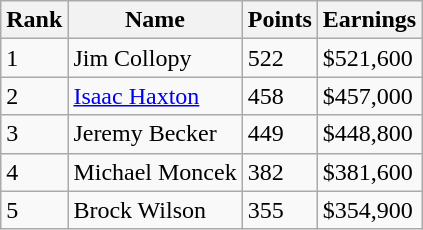<table class="wikitable">
<tr>
<th>Rank</th>
<th>Name</th>
<th>Points</th>
<th>Earnings</th>
</tr>
<tr>
<td>1</td>
<td> Jim Collopy</td>
<td>522</td>
<td>$521,600</td>
</tr>
<tr>
<td>2</td>
<td> <a href='#'>Isaac Haxton</a></td>
<td>458</td>
<td>$457,000</td>
</tr>
<tr>
<td>3</td>
<td> Jeremy Becker</td>
<td>449</td>
<td>$448,800</td>
</tr>
<tr>
<td>4</td>
<td> Michael Moncek</td>
<td>382</td>
<td>$381,600</td>
</tr>
<tr>
<td>5</td>
<td> Brock Wilson</td>
<td>355</td>
<td>$354,900</td>
</tr>
</table>
